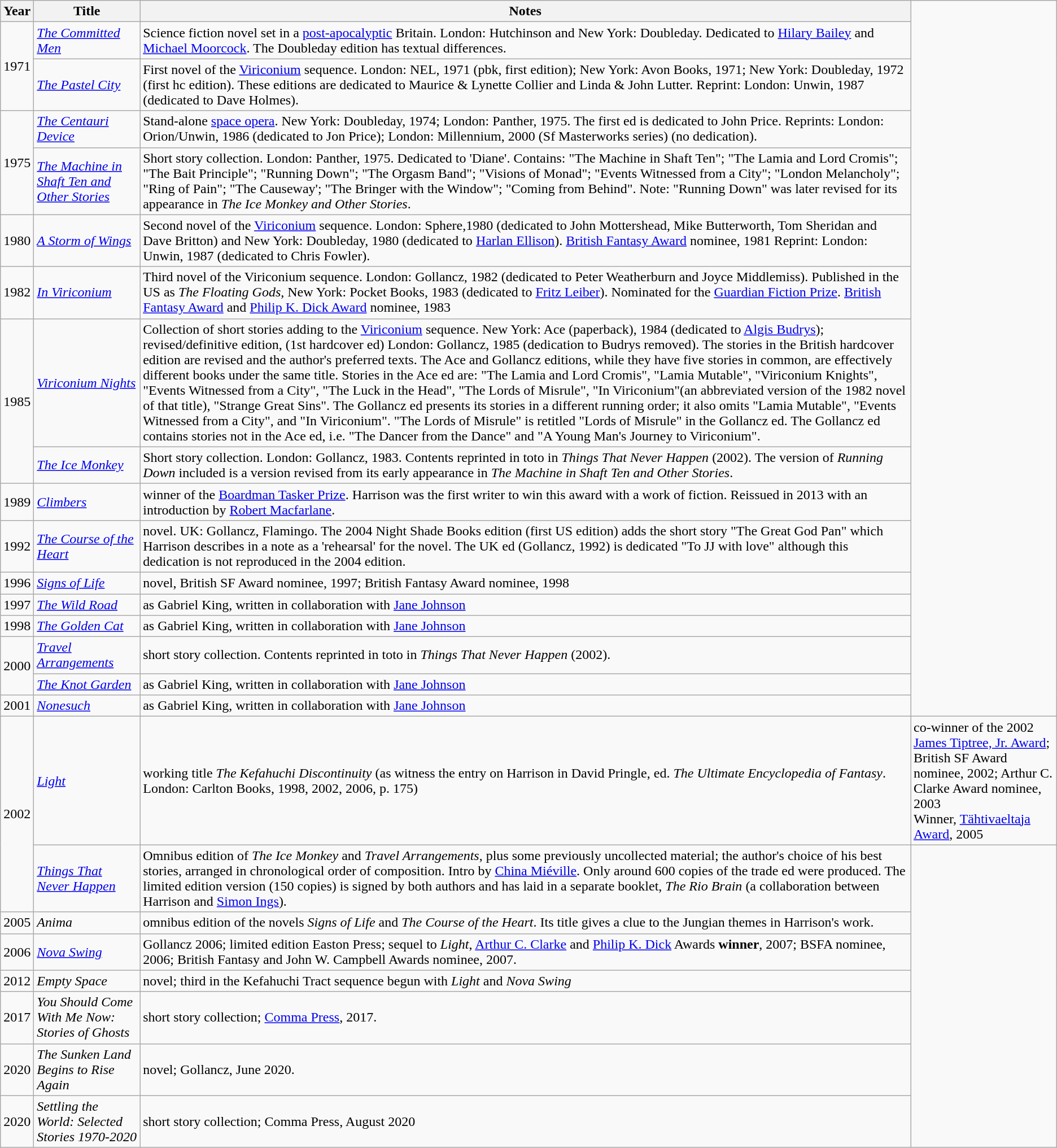<table class="wikitable">
<tr>
<th>Year</th>
<th>Title</th>
<th>Notes</th>
</tr>
<tr>
<td rowspan="2">1971</td>
<td><em><a href='#'>The Committed Men</a></em></td>
<td>Science fiction novel set in a <a href='#'>post-apocalyptic</a> Britain. London: Hutchinson and New York: Doubleday. Dedicated to <a href='#'>Hilary Bailey</a> and <a href='#'>Michael Moorcock</a>. The Doubleday edition has textual differences.</td>
</tr>
<tr>
<td><em><a href='#'>The Pastel City</a></em></td>
<td>First novel of the <a href='#'>Viriconium</a> sequence. London: NEL, 1971 (pbk, first edition); New York: Avon Books, 1971; New York: Doubleday, 1972 (first hc edition). These editions are dedicated to Maurice & Lynette Collier and Linda & John Lutter. Reprint: London: Unwin, 1987 (dedicated to Dave Holmes).</td>
</tr>
<tr>
<td rowspan="2">1975</td>
<td><em><a href='#'>The Centauri Device</a></em></td>
<td>Stand-alone <a href='#'>space opera</a>. New York: Doubleday, 1974; London: Panther, 1975. The first ed is dedicated to John Price. Reprints: London: Orion/Unwin, 1986 (dedicated to Jon Price); London: Millennium, 2000 (Sf Masterworks series) (no dedication).</td>
</tr>
<tr>
<td><em><a href='#'>The Machine in Shaft Ten and Other Stories</a></em></td>
<td>Short story collection. London: Panther, 1975. Dedicated to 'Diane'. Contains: "The Machine in Shaft Ten"; "The Lamia and Lord Cromis"; "The Bait Principle"; "Running Down"; "The Orgasm Band"; "Visions of Monad"; "Events Witnessed from a City"; "London Melancholy"; "Ring of Pain"; "The Causeway'; "The Bringer with the Window"; "Coming from Behind". Note: "Running Down" was later revised for its appearance in <em>The Ice Monkey and Other Stories</em>.</td>
</tr>
<tr>
<td>1980</td>
<td><em><a href='#'>A Storm of Wings</a></em></td>
<td>Second novel of the <a href='#'>Viriconium</a> sequence. London: Sphere,1980 (dedicated to John Mottershead, Mike Butterworth, Tom Sheridan and Dave Britton) and New York: Doubleday, 1980 (dedicated to <a href='#'>Harlan Ellison</a>). <a href='#'>British Fantasy Award</a> nominee, 1981 Reprint: London: Unwin, 1987 (dedicated to Chris Fowler).</td>
</tr>
<tr>
<td>1982</td>
<td><em><a href='#'>In Viriconium</a></em></td>
<td>Third novel of the Viriconium sequence. London: Gollancz, 1982 (dedicated to Peter Weatherburn and Joyce Middlemiss). Published in the US as <em>The Floating Gods</em>, New York: Pocket Books, 1983 (dedicated to <a href='#'>Fritz Leiber</a>). Nominated for the <a href='#'>Guardian Fiction Prize</a>. <a href='#'>British Fantasy Award</a> and <a href='#'>Philip K. Dick Award</a> nominee, 1983</td>
</tr>
<tr>
<td rowspan="2">1985</td>
<td><em><a href='#'>Viriconium Nights</a></em></td>
<td>Collection of short stories adding to the <a href='#'>Viriconium</a> sequence. New York: Ace (paperback), 1984 (dedicated to <a href='#'>Algis Budrys</a>); revised/definitive edition, (1st hardcover ed) London: Gollancz, 1985 (dedication to Budrys removed). The stories in the British hardcover edition are revised and the author's preferred texts. The Ace and Gollancz editions, while they have five stories in common, are effectively different books under the same title. Stories in the Ace ed are: "The Lamia and Lord Cromis", "Lamia Mutable", "Viriconium Knights", "Events Witnessed from a City", "The Luck in the Head", "The Lords of Misrule", "In Viriconium"(an abbreviated version of the 1982 novel of that title), "Strange Great Sins". The Gollancz ed presents its stories in a different running order; it also omits "Lamia Mutable", "Events Witnessed from a City", and "In Viriconium". "The Lords of Misrule" is retitled "Lords of Misrule" in the Gollancz ed. The Gollancz ed contains stories not in the Ace ed, i.e. "The Dancer from the Dance" and "A Young Man's Journey to Viriconium".</td>
</tr>
<tr>
<td><em><a href='#'>The Ice Monkey</a></em></td>
<td>Short story collection. London: Gollancz, 1983. Contents reprinted in toto in <em>Things That Never Happen</em> (2002). The version of <em>Running Down</em> included is a version revised from its early appearance in <em>The Machine in Shaft Ten and Other Stories</em>.</td>
</tr>
<tr>
<td>1989</td>
<td><em><a href='#'>Climbers</a></em></td>
<td>winner of the <a href='#'>Boardman Tasker Prize</a>. Harrison was the first writer to win this award with a work of fiction. Reissued in 2013 with an introduction by <a href='#'>Robert Macfarlane</a>.</td>
</tr>
<tr>
<td>1992</td>
<td><em><a href='#'>The Course of the Heart</a></em></td>
<td>novel. UK: Gollancz, Flamingo.  The 2004 Night Shade Books edition (first US edition) adds the short story "The Great God Pan" which Harrison describes in a note as a 'rehearsal' for the novel. The UK ed (Gollancz, 1992) is dedicated "To JJ with love" although this dedication is not reproduced in the 2004 edition.</td>
</tr>
<tr>
<td>1996</td>
<td><em><a href='#'>Signs of Life</a></em></td>
<td>novel, British SF Award nominee, 1997; British Fantasy Award nominee, 1998</td>
</tr>
<tr>
<td>1997</td>
<td><em><a href='#'>The Wild Road</a></em></td>
<td>as Gabriel King, written in collaboration with <a href='#'>Jane Johnson</a></td>
</tr>
<tr>
<td>1998</td>
<td><em><a href='#'>The Golden Cat</a></em></td>
<td>as Gabriel King, written in collaboration with <a href='#'>Jane Johnson</a></td>
</tr>
<tr>
<td rowspan="2">2000</td>
<td><em><a href='#'>Travel Arrangements</a></em></td>
<td>short story collection. Contents reprinted in toto in <em>Things That Never Happen</em> (2002).</td>
</tr>
<tr>
<td><em><a href='#'>The Knot Garden</a></em></td>
<td>as Gabriel King, written in collaboration with <a href='#'>Jane Johnson</a></td>
</tr>
<tr>
<td>2001</td>
<td><em><a href='#'>Nonesuch</a></em></td>
<td>as Gabriel King, written in collaboration with <a href='#'>Jane Johnson</a></td>
</tr>
<tr>
<td rowspan="2">2002</td>
<td><em><a href='#'>Light</a></em></td>
<td>working title <em>The Kefahuchi Discontinuity</em> (as witness the entry on Harrison in David Pringle, ed. <em>The Ultimate Encyclopedia of Fantasy</em>. London: Carlton Books, 1998, 2002, 2006, p. 175)</td>
<td>co-winner of the 2002 <a href='#'>James Tiptree, Jr. Award</a>; British SF Award nominee, 2002; Arthur C. Clarke Award nominee, 2003<br>Winner, <a href='#'>Tähtivaeltaja Award</a>, 2005</td>
</tr>
<tr>
<td><em><a href='#'>Things That Never Happen</a></em></td>
<td>Omnibus edition of <em>The Ice Monkey</em> and <em>Travel Arrangements</em>, plus some previously uncollected material; the author's choice of his best stories, arranged in chronological order of composition. Intro by <a href='#'>China Miéville</a>. Only around 600 copies of the trade ed were produced.  The limited edition version (150 copies) is signed by both authors and has laid in a separate booklet, <em>The Rio Brain</em> (a collaboration between Harrison and <a href='#'>Simon Ings</a>).</td>
</tr>
<tr>
<td>2005</td>
<td><em>Anima</em></td>
<td>omnibus edition of the novels <em>Signs of Life</em> and <em>The Course of the Heart</em>. Its title gives a clue to the Jungian themes in Harrison's work.</td>
</tr>
<tr>
<td>2006</td>
<td><em><a href='#'>Nova Swing</a></em></td>
<td>Gollancz 2006; limited edition Easton Press; sequel to <em>Light</em>, <a href='#'>Arthur C. Clarke</a> and <a href='#'>Philip K. Dick</a> Awards <strong>winner</strong>, 2007; BSFA nominee, 2006; British Fantasy and John W. Campbell Awards nominee, 2007.</td>
</tr>
<tr>
<td>2012</td>
<td><em>Empty Space</em></td>
<td>novel; third in the Kefahuchi Tract sequence begun with <em>Light</em> and <em>Nova Swing</em></td>
</tr>
<tr>
<td>2017</td>
<td><em>You Should Come With Me Now: Stories of Ghosts</em></td>
<td>short story collection; <a href='#'>Comma Press</a>, 2017.</td>
</tr>
<tr>
<td>2020</td>
<td><em>The Sunken Land Begins to Rise Again</em></td>
<td>novel; Gollancz, June 2020.</td>
</tr>
<tr>
<td>2020</td>
<td><em>Settling the World: Selected Stories 1970-2020</em></td>
<td>short story collection; Comma Press, August 2020</td>
</tr>
</table>
